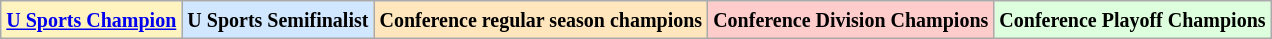<table class="wikitable">
<tr>
<td bgcolor="#FFF3BF"><small><strong><a href='#'>U Sports Champion</a> </strong></small></td>
<td bgcolor="#D0E7FF"><small><strong>U Sports Semifinalist</strong></small></td>
<td bgcolor="#FFE6BD"><small><strong>Conference regular season champions</strong></small></td>
<td bgcolor="#FFCCCC"><small><strong>Conference Division Champions</strong></small></td>
<td bgcolor="#ddffdd"><small><strong>Conference Playoff Champions</strong></small></td>
</tr>
</table>
